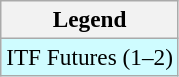<table class=wikitable style=font-size:97%>
<tr>
<th>Legend</th>
</tr>
<tr bgcolor=cffcff>
<td>ITF Futures (1–2)</td>
</tr>
</table>
